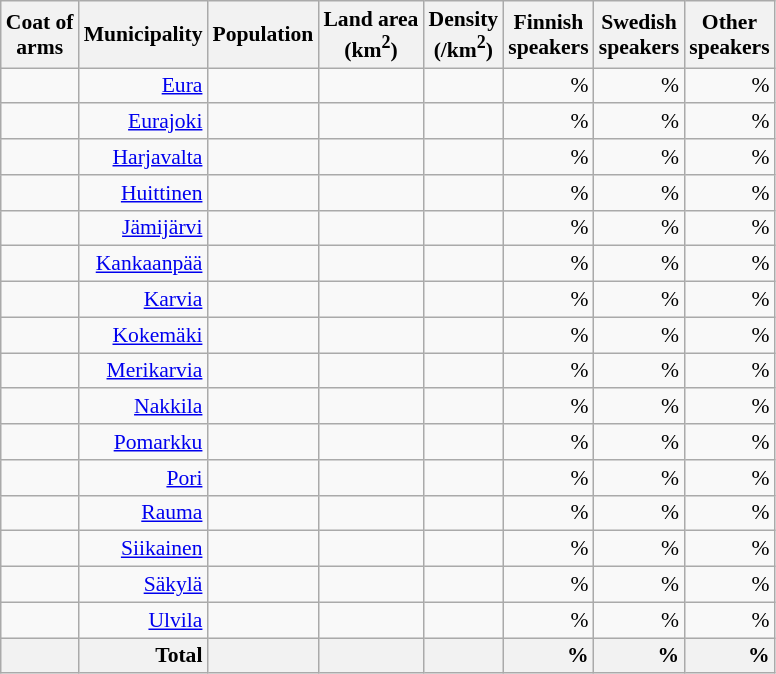<table class="wikitable sortable" style="font-size: 90%; text-align: right; line-height: normal;">
<tr>
<th class="unsortable">Coat of<br>arms</th>
<th>Municipality</th>
<th>Population</th>
<th>Land area<br>(km<sup>2</sup>)</th>
<th>Density<br>(/km<sup>2</sup>)</th>
<th>Finnish<br>speakers</th>
<th>Swedish<br>speakers</th>
<th>Other<br>speakers</th>
</tr>
<tr>
<td></td>
<td><a href='#'>Eura</a></td>
<td></td>
<td></td>
<td></td>
<td> %</td>
<td> %</td>
<td> %</td>
</tr>
<tr>
<td></td>
<td><a href='#'>Eurajoki</a></td>
<td></td>
<td></td>
<td></td>
<td> %</td>
<td> %</td>
<td> %</td>
</tr>
<tr>
<td></td>
<td><a href='#'>Harjavalta</a></td>
<td></td>
<td></td>
<td></td>
<td> %</td>
<td> %</td>
<td> %</td>
</tr>
<tr>
<td></td>
<td><a href='#'>Huittinen</a></td>
<td></td>
<td></td>
<td></td>
<td> %</td>
<td> %</td>
<td> %</td>
</tr>
<tr>
<td></td>
<td><a href='#'>Jämijärvi</a></td>
<td></td>
<td></td>
<td></td>
<td> %</td>
<td> %</td>
<td> %</td>
</tr>
<tr>
<td></td>
<td><a href='#'>Kankaanpää</a></td>
<td></td>
<td></td>
<td></td>
<td> %</td>
<td> %</td>
<td> %</td>
</tr>
<tr>
<td></td>
<td><a href='#'>Karvia</a></td>
<td></td>
<td></td>
<td></td>
<td> %</td>
<td> %</td>
<td> %</td>
</tr>
<tr>
<td></td>
<td><a href='#'>Kokemäki</a></td>
<td></td>
<td></td>
<td></td>
<td> %</td>
<td> %</td>
<td> %</td>
</tr>
<tr>
<td></td>
<td><a href='#'>Merikarvia</a></td>
<td></td>
<td></td>
<td></td>
<td> %</td>
<td> %</td>
<td> %</td>
</tr>
<tr>
<td></td>
<td><a href='#'>Nakkila</a></td>
<td></td>
<td></td>
<td></td>
<td> %</td>
<td> %</td>
<td> %</td>
</tr>
<tr>
<td></td>
<td><a href='#'>Pomarkku</a></td>
<td></td>
<td></td>
<td></td>
<td> %</td>
<td> %</td>
<td> %</td>
</tr>
<tr>
<td></td>
<td><a href='#'>Pori</a></td>
<td></td>
<td></td>
<td></td>
<td> %</td>
<td> %</td>
<td> %</td>
</tr>
<tr>
<td></td>
<td><a href='#'>Rauma</a></td>
<td></td>
<td></td>
<td></td>
<td> %</td>
<td> %</td>
<td> %</td>
</tr>
<tr>
<td></td>
<td><a href='#'>Siikainen</a></td>
<td></td>
<td></td>
<td></td>
<td> %</td>
<td> %</td>
<td> %</td>
</tr>
<tr>
<td></td>
<td><a href='#'>Säkylä</a></td>
<td></td>
<td></td>
<td></td>
<td> %</td>
<td> %</td>
<td> %</td>
</tr>
<tr>
<td></td>
<td><a href='#'>Ulvila</a></td>
<td></td>
<td></td>
<td></td>
<td> %</td>
<td> %</td>
<td> %</td>
</tr>
<tr>
<th></th>
<th + style=text-align:right><strong>Total</strong></th>
<th + style=text-align:right></th>
<th + style=text-align:right></th>
<th + style=text-align:right></th>
<th !+ style=text-align:right> %</th>
<th !+ style=text-align:right> %</th>
<th !+ style=text-align:right> %</th>
</tr>
</table>
